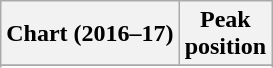<table class="wikitable sortable plainrowheaders" style="text-align:center">
<tr>
<th scope="col">Chart (2016–17)</th>
<th scope="col">Peak<br> position</th>
</tr>
<tr>
</tr>
<tr>
</tr>
<tr>
</tr>
</table>
